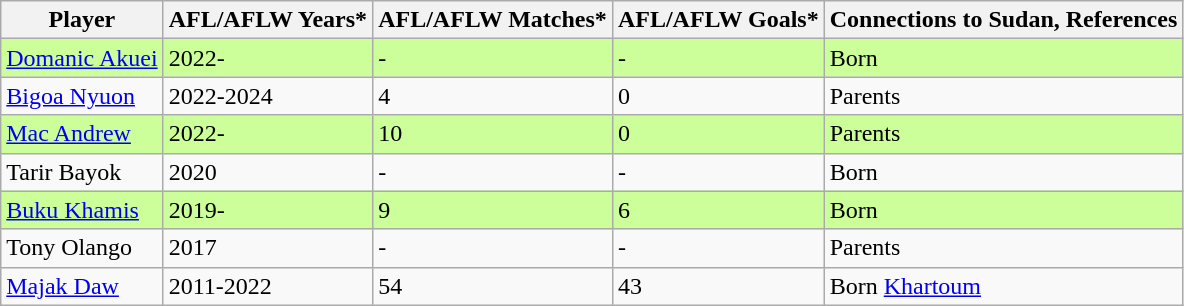<table class="wikitable sortable">
<tr>
<th>Player</th>
<th>AFL/AFLW Years*</th>
<th>AFL/AFLW Matches*</th>
<th>AFL/AFLW Goals*</th>
<th>Connections to Sudan, References</th>
</tr>
<tr bgcolor=#CCFF99>
<td><a href='#'>Domanic Akuei</a></td>
<td>2022-</td>
<td>-</td>
<td>-</td>
<td>Born</td>
</tr>
<tr>
<td><a href='#'>Bigoa Nyuon</a></td>
<td>2022-2024</td>
<td>4</td>
<td>0</td>
<td>Parents</td>
</tr>
<tr bgcolor=#CCFF99>
<td><a href='#'>Mac Andrew</a></td>
<td>2022-</td>
<td>10</td>
<td>0</td>
<td>Parents</td>
</tr>
<tr>
<td>Tarir Bayok</td>
<td>2020</td>
<td>-</td>
<td>-</td>
<td>Born</td>
</tr>
<tr bgcolor=#CCFF99>
<td><a href='#'>Buku Khamis</a></td>
<td>2019-</td>
<td>9</td>
<td>6</td>
<td>Born</td>
</tr>
<tr>
<td>Tony Olango</td>
<td>2017</td>
<td>-</td>
<td>-</td>
<td>Parents</td>
</tr>
<tr>
<td><a href='#'>Majak Daw</a></td>
<td>2011-2022</td>
<td>54</td>
<td>43</td>
<td>Born <a href='#'>Khartoum</a></td>
</tr>
</table>
